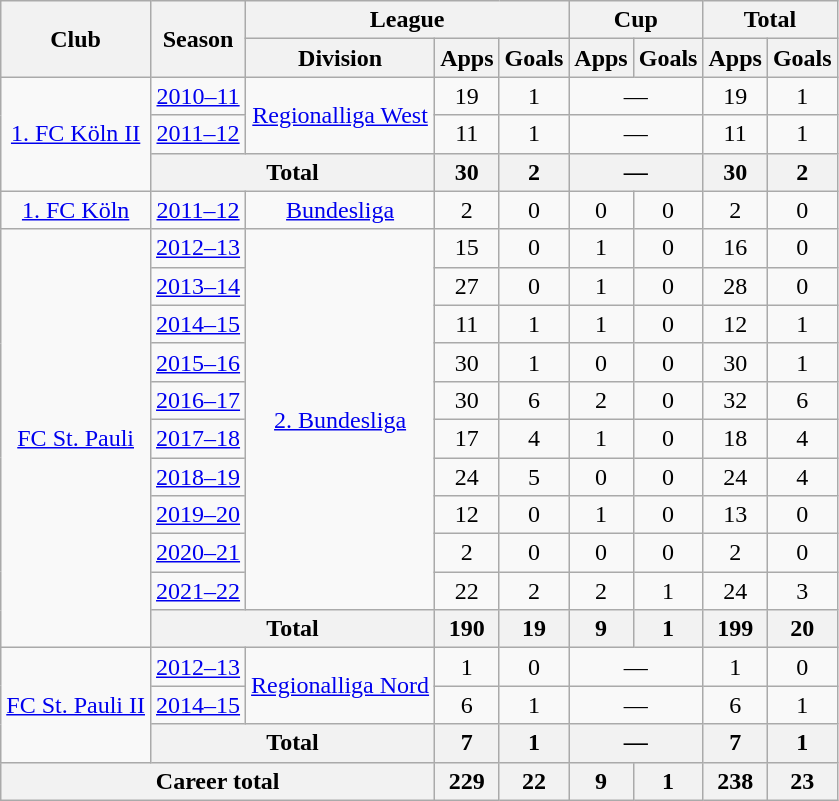<table class="wikitable" style="text-align:center">
<tr>
<th rowspan="2">Club</th>
<th rowspan="2">Season</th>
<th colspan="3">League</th>
<th colspan="2">Cup</th>
<th colspan="2">Total</th>
</tr>
<tr>
<th>Division</th>
<th>Apps</th>
<th>Goals</th>
<th>Apps</th>
<th>Goals</th>
<th>Apps</th>
<th>Goals</th>
</tr>
<tr>
<td rowspan="3"><a href='#'>1. FC Köln II</a></td>
<td><a href='#'>2010–11</a></td>
<td rowspan="2"><a href='#'>Regionalliga West</a></td>
<td>19</td>
<td>1</td>
<td colspan="2">—</td>
<td>19</td>
<td>1</td>
</tr>
<tr>
<td><a href='#'>2011–12</a></td>
<td>11</td>
<td>1</td>
<td colspan="2">—</td>
<td>11</td>
<td>1</td>
</tr>
<tr>
<th colspan="2">Total</th>
<th>30</th>
<th>2</th>
<th colspan="2">—</th>
<th>30</th>
<th>2</th>
</tr>
<tr>
<td><a href='#'>1. FC Köln</a></td>
<td><a href='#'>2011–12</a></td>
<td><a href='#'>Bundesliga</a></td>
<td>2</td>
<td>0</td>
<td>0</td>
<td>0</td>
<td>2</td>
<td>0</td>
</tr>
<tr>
<td rowspan="11"><a href='#'>FC St. Pauli</a></td>
<td><a href='#'>2012–13</a></td>
<td rowspan="10"><a href='#'>2. Bundesliga</a></td>
<td>15</td>
<td>0</td>
<td>1</td>
<td>0</td>
<td>16</td>
<td>0</td>
</tr>
<tr>
<td><a href='#'>2013–14</a></td>
<td>27</td>
<td>0</td>
<td>1</td>
<td>0</td>
<td>28</td>
<td>0</td>
</tr>
<tr>
<td><a href='#'>2014–15</a></td>
<td>11</td>
<td>1</td>
<td>1</td>
<td>0</td>
<td>12</td>
<td>1</td>
</tr>
<tr>
<td><a href='#'>2015–16</a></td>
<td>30</td>
<td>1</td>
<td>0</td>
<td>0</td>
<td>30</td>
<td>1</td>
</tr>
<tr>
<td><a href='#'>2016–17</a></td>
<td>30</td>
<td>6</td>
<td>2</td>
<td>0</td>
<td>32</td>
<td>6</td>
</tr>
<tr>
<td><a href='#'>2017–18</a></td>
<td>17</td>
<td>4</td>
<td>1</td>
<td>0</td>
<td>18</td>
<td>4</td>
</tr>
<tr>
<td><a href='#'>2018–19</a></td>
<td>24</td>
<td>5</td>
<td>0</td>
<td>0</td>
<td>24</td>
<td>4</td>
</tr>
<tr>
<td><a href='#'>2019–20</a></td>
<td>12</td>
<td>0</td>
<td>1</td>
<td>0</td>
<td>13</td>
<td>0</td>
</tr>
<tr>
<td><a href='#'>2020–21</a></td>
<td>2</td>
<td>0</td>
<td>0</td>
<td>0</td>
<td>2</td>
<td>0</td>
</tr>
<tr>
<td><a href='#'>2021–22</a></td>
<td>22</td>
<td>2</td>
<td>2</td>
<td>1</td>
<td>24</td>
<td>3</td>
</tr>
<tr>
<th colspan="2">Total</th>
<th>190</th>
<th>19</th>
<th>9</th>
<th>1</th>
<th>199</th>
<th>20</th>
</tr>
<tr>
<td rowspan="3"><a href='#'>FC St. Pauli II</a></td>
<td><a href='#'>2012–13</a></td>
<td rowspan="2"><a href='#'>Regionalliga Nord</a></td>
<td>1</td>
<td>0</td>
<td colspan="2">—</td>
<td>1</td>
<td>0</td>
</tr>
<tr>
<td><a href='#'>2014–15</a></td>
<td>6</td>
<td>1</td>
<td colspan="2">—</td>
<td>6</td>
<td>1</td>
</tr>
<tr>
<th colspan="2">Total</th>
<th>7</th>
<th>1</th>
<th colspan="2">—</th>
<th>7</th>
<th>1</th>
</tr>
<tr>
<th colspan="3">Career total</th>
<th>229</th>
<th>22</th>
<th>9</th>
<th>1</th>
<th>238</th>
<th>23</th>
</tr>
</table>
